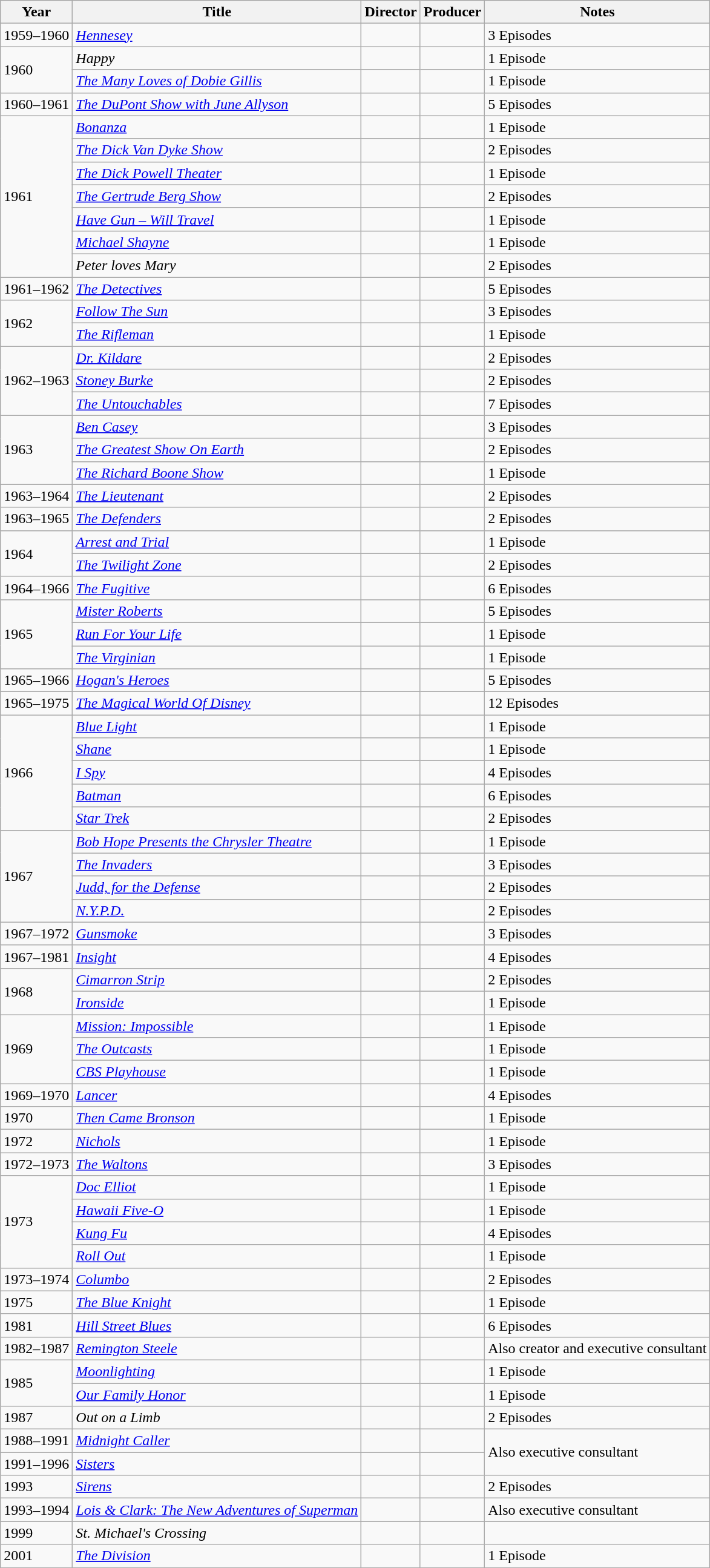<table class="wikitable">
<tr>
<th>Year</th>
<th>Title</th>
<th>Director</th>
<th>Producer</th>
<th>Notes</th>
</tr>
<tr>
<td>1959–1960</td>
<td><em><a href='#'>Hennesey</a></em></td>
<td></td>
<td></td>
<td>3 Episodes</td>
</tr>
<tr>
<td rowspan=2>1960</td>
<td><em>Happy</em></td>
<td></td>
<td></td>
<td>1 Episode</td>
</tr>
<tr>
<td><em><a href='#'>The Many Loves of Dobie Gillis</a></em></td>
<td></td>
<td></td>
<td>1 Episode</td>
</tr>
<tr>
<td>1960–1961</td>
<td><em><a href='#'>The DuPont Show with June Allyson</a></em></td>
<td></td>
<td></td>
<td>5 Episodes</td>
</tr>
<tr>
<td rowspan=7>1961</td>
<td><em><a href='#'>Bonanza</a></em></td>
<td></td>
<td></td>
<td>1 Episode</td>
</tr>
<tr>
<td><em><a href='#'>The Dick Van Dyke Show</a></em></td>
<td></td>
<td></td>
<td>2 Episodes</td>
</tr>
<tr>
<td><em><a href='#'>The Dick Powell Theater</a></em></td>
<td></td>
<td></td>
<td>1 Episode</td>
</tr>
<tr>
<td><em><a href='#'>The Gertrude Berg Show</a></em></td>
<td></td>
<td></td>
<td>2 Episodes</td>
</tr>
<tr>
<td><em><a href='#'>Have Gun – Will Travel</a></em></td>
<td></td>
<td></td>
<td>1 Episode</td>
</tr>
<tr>
<td><em><a href='#'>Michael Shayne</a></em></td>
<td></td>
<td></td>
<td>1 Episode</td>
</tr>
<tr>
<td><em>Peter loves Mary</em></td>
<td></td>
<td></td>
<td>2 Episodes</td>
</tr>
<tr>
<td>1961–1962</td>
<td><em><a href='#'>The Detectives</a></em></td>
<td></td>
<td></td>
<td>5 Episodes</td>
</tr>
<tr>
<td rowspan=2>1962</td>
<td><em><a href='#'>Follow The Sun</a></em></td>
<td></td>
<td></td>
<td>3 Episodes</td>
</tr>
<tr>
<td><em><a href='#'>The Rifleman</a></em></td>
<td></td>
<td></td>
<td>1 Episode</td>
</tr>
<tr>
<td rowspan=3>1962–1963</td>
<td><em><a href='#'>Dr. Kildare</a></em></td>
<td></td>
<td></td>
<td>2 Episodes</td>
</tr>
<tr>
<td><em><a href='#'>Stoney Burke</a></em></td>
<td></td>
<td></td>
<td>2 Episodes</td>
</tr>
<tr>
<td><em><a href='#'>The Untouchables</a></em></td>
<td></td>
<td></td>
<td>7 Episodes</td>
</tr>
<tr>
<td rowspan=3>1963</td>
<td><em><a href='#'>Ben Casey</a></em></td>
<td></td>
<td></td>
<td>3 Episodes</td>
</tr>
<tr>
<td><em><a href='#'>The Greatest Show On Earth</a></em></td>
<td></td>
<td></td>
<td>2 Episodes</td>
</tr>
<tr>
<td><em><a href='#'>The Richard Boone Show</a></em></td>
<td></td>
<td></td>
<td>1 Episode</td>
</tr>
<tr>
<td>1963–1964</td>
<td><em><a href='#'>The Lieutenant</a></em></td>
<td></td>
<td></td>
<td>2 Episodes</td>
</tr>
<tr>
<td>1963–1965</td>
<td><em><a href='#'>The Defenders</a></em></td>
<td></td>
<td></td>
<td>2 Episodes</td>
</tr>
<tr>
<td rowspan=2>1964</td>
<td><em><a href='#'>Arrest and Trial</a></em></td>
<td></td>
<td></td>
<td>1 Episode</td>
</tr>
<tr>
<td><em><a href='#'>The Twilight Zone</a></em></td>
<td></td>
<td></td>
<td>2 Episodes</td>
</tr>
<tr>
<td>1964–1966</td>
<td><em><a href='#'>The Fugitive</a></em></td>
<td></td>
<td></td>
<td>6 Episodes</td>
</tr>
<tr>
<td rowspan=3>1965</td>
<td><em><a href='#'>Mister Roberts</a></em></td>
<td></td>
<td></td>
<td>5 Episodes</td>
</tr>
<tr>
<td><em><a href='#'>Run For Your Life</a></em></td>
<td></td>
<td></td>
<td>1 Episode</td>
</tr>
<tr>
<td><em><a href='#'>The Virginian</a></em></td>
<td></td>
<td></td>
<td>1 Episode</td>
</tr>
<tr>
<td>1965–1966</td>
<td><em><a href='#'>Hogan's Heroes</a></em></td>
<td></td>
<td></td>
<td>5 Episodes</td>
</tr>
<tr>
<td>1965–1975</td>
<td><em><a href='#'>The Magical World Of Disney</a></em></td>
<td></td>
<td></td>
<td>12 Episodes</td>
</tr>
<tr>
<td rowspan=5>1966</td>
<td><em><a href='#'>Blue Light</a></em></td>
<td></td>
<td></td>
<td>1 Episode</td>
</tr>
<tr>
<td><em><a href='#'>Shane</a></em></td>
<td></td>
<td></td>
<td>1 Episode</td>
</tr>
<tr>
<td><em><a href='#'>I Spy</a></em></td>
<td></td>
<td></td>
<td>4 Episodes</td>
</tr>
<tr>
<td><em><a href='#'>Batman</a></em></td>
<td></td>
<td></td>
<td>6 Episodes</td>
</tr>
<tr>
<td><em><a href='#'>Star Trek</a></em></td>
<td></td>
<td></td>
<td>2 Episodes</td>
</tr>
<tr>
<td rowspan=4>1967</td>
<td><em><a href='#'>Bob Hope Presents the Chrysler Theatre</a></em></td>
<td></td>
<td></td>
<td>1 Episode</td>
</tr>
<tr>
<td><em><a href='#'>The Invaders</a></em></td>
<td></td>
<td></td>
<td>3 Episodes</td>
</tr>
<tr>
<td><em><a href='#'>Judd, for the Defense</a></em></td>
<td></td>
<td></td>
<td>2 Episodes</td>
</tr>
<tr>
<td><em><a href='#'>N.Y.P.D.</a></em></td>
<td></td>
<td></td>
<td>2 Episodes</td>
</tr>
<tr>
<td>1967–1972</td>
<td><em><a href='#'>Gunsmoke</a></em></td>
<td></td>
<td></td>
<td>3 Episodes</td>
</tr>
<tr>
<td>1967–1981</td>
<td><em><a href='#'>Insight</a></em></td>
<td></td>
<td></td>
<td>4 Episodes</td>
</tr>
<tr>
<td rowspan=2>1968</td>
<td><em><a href='#'>Cimarron Strip</a></em></td>
<td></td>
<td></td>
<td>2 Episodes</td>
</tr>
<tr>
<td><em><a href='#'>Ironside</a></em></td>
<td></td>
<td></td>
<td>1 Episode</td>
</tr>
<tr>
<td rowspan=3>1969</td>
<td><em><a href='#'>Mission: Impossible</a></em></td>
<td></td>
<td></td>
<td>1 Episode</td>
</tr>
<tr>
<td><em><a href='#'>The Outcasts</a></em></td>
<td></td>
<td></td>
<td>1 Episode</td>
</tr>
<tr>
<td><em><a href='#'>CBS Playhouse</a></em></td>
<td></td>
<td></td>
<td>1 Episode</td>
</tr>
<tr>
<td>1969–1970</td>
<td><em><a href='#'>Lancer</a></em></td>
<td></td>
<td></td>
<td>4 Episodes</td>
</tr>
<tr>
<td>1970</td>
<td><em><a href='#'>Then Came Bronson</a></em></td>
<td></td>
<td></td>
<td>1 Episode</td>
</tr>
<tr>
<td>1972</td>
<td><em><a href='#'>Nichols</a></em></td>
<td></td>
<td></td>
<td>1 Episode</td>
</tr>
<tr>
<td>1972–1973</td>
<td><em><a href='#'>The Waltons</a></em></td>
<td></td>
<td></td>
<td>3 Episodes</td>
</tr>
<tr>
<td rowspan=4>1973</td>
<td><em><a href='#'>Doc Elliot</a></em></td>
<td></td>
<td></td>
<td>1 Episode</td>
</tr>
<tr>
<td><em><a href='#'>Hawaii Five-O</a></em></td>
<td></td>
<td></td>
<td>1 Episode</td>
</tr>
<tr>
<td><em><a href='#'>Kung Fu</a></em></td>
<td></td>
<td></td>
<td>4 Episodes</td>
</tr>
<tr>
<td><em><a href='#'>Roll Out</a></em></td>
<td></td>
<td></td>
<td>1 Episode</td>
</tr>
<tr>
<td>1973–1974</td>
<td><em><a href='#'>Columbo</a></em></td>
<td></td>
<td></td>
<td>2 Episodes</td>
</tr>
<tr>
<td>1975</td>
<td><em><a href='#'>The Blue Knight</a></em></td>
<td></td>
<td></td>
<td>1 Episode</td>
</tr>
<tr>
<td>1981</td>
<td><em><a href='#'>Hill Street Blues</a></em></td>
<td></td>
<td></td>
<td>6 Episodes</td>
</tr>
<tr>
<td>1982–1987</td>
<td><em><a href='#'>Remington Steele</a></em></td>
<td></td>
<td></td>
<td>Also creator and executive consultant</td>
</tr>
<tr>
<td rowspan=2>1985</td>
<td><em><a href='#'>Moonlighting</a></em></td>
<td></td>
<td></td>
<td>1 Episode</td>
</tr>
<tr>
<td><em><a href='#'>Our Family Honor</a></em></td>
<td></td>
<td></td>
<td>1 Episode</td>
</tr>
<tr>
<td>1987</td>
<td><em>Out on a Limb</em></td>
<td></td>
<td></td>
<td>2 Episodes</td>
</tr>
<tr>
<td>1988–1991</td>
<td><em><a href='#'>Midnight Caller</a></em></td>
<td></td>
<td></td>
<td rowspan=2>Also executive consultant</td>
</tr>
<tr>
<td>1991–1996</td>
<td><em><a href='#'>Sisters</a></em></td>
<td></td>
<td></td>
</tr>
<tr>
<td>1993</td>
<td><em><a href='#'>Sirens</a></em></td>
<td></td>
<td></td>
<td>2 Episodes</td>
</tr>
<tr>
<td>1993–1994</td>
<td><em><a href='#'>Lois & Clark: The New Adventures of Superman</a></em></td>
<td></td>
<td></td>
<td>Also executive consultant</td>
</tr>
<tr>
<td>1999</td>
<td><em>St. Michael's Crossing</em></td>
<td></td>
<td></td>
<td></td>
</tr>
<tr>
<td>2001</td>
<td><em><a href='#'>The Division</a></em></td>
<td></td>
<td></td>
<td>1 Episode</td>
</tr>
<tr>
</tr>
</table>
